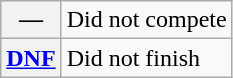<table class="wikitable">
<tr>
<th scope="row">—</th>
<td>Did not compete</td>
</tr>
<tr>
<th scope="row"><a href='#'>DNF</a></th>
<td>Did not finish</td>
</tr>
</table>
